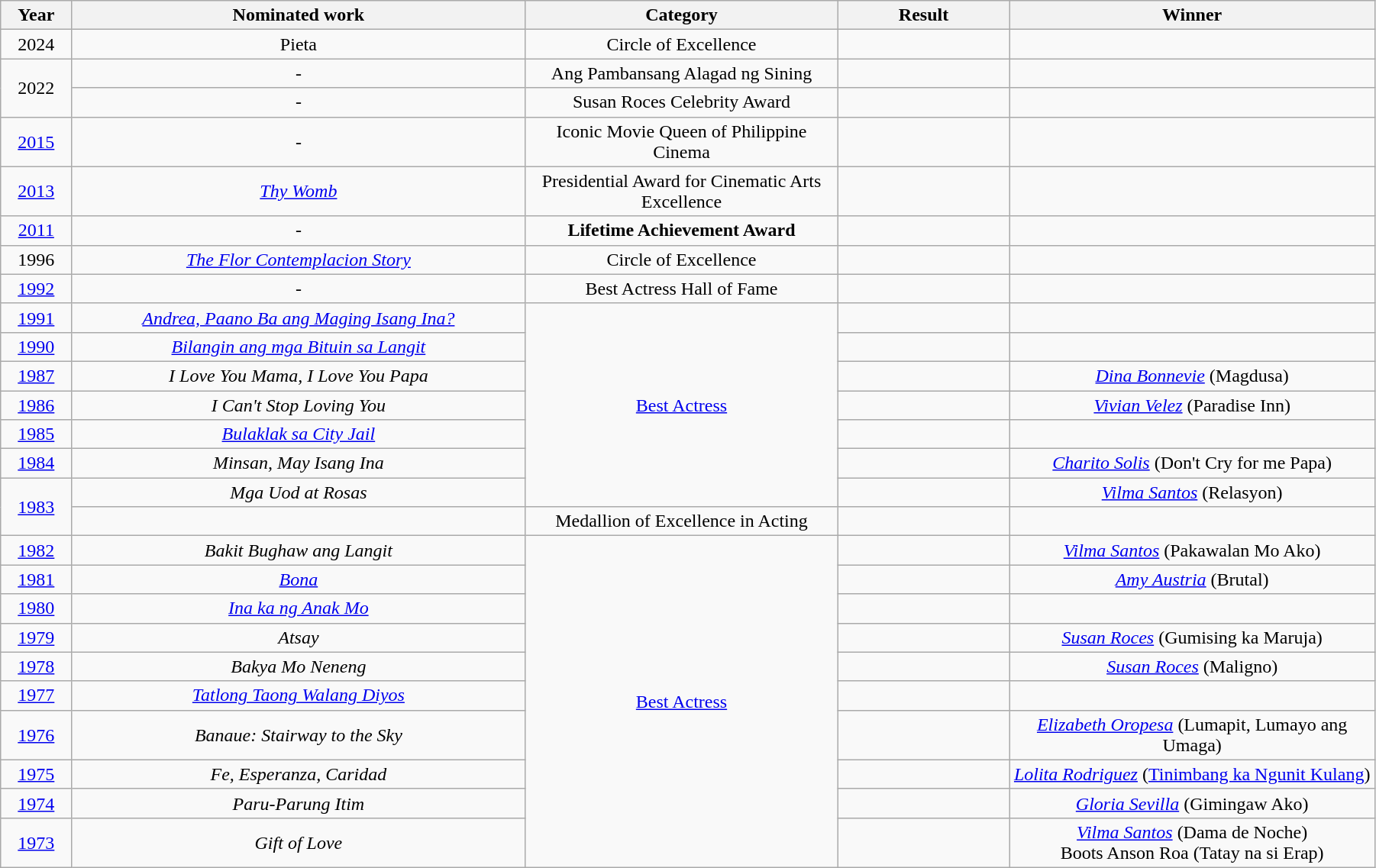<table width="95%" class="wikitable sortable">
<tr>
<th width="33">Year</th>
<th width="250">Nominated work</th>
<th width="170">Category</th>
<th width="90">Result</th>
<th width="200">Winner</th>
</tr>
<tr>
<td align="center">2024</td>
<td align="center">Pieta</td>
<td align="center">Circle of Excellence</td>
<td></td>
<td></td>
</tr>
<tr>
<td rowspan=2 align="center">2022</td>
<td align="center">-</td>
<td align="center">Ang Pambansang Alagad ng Sining</td>
<td></td>
<td></td>
</tr>
<tr>
<td align="center">-</td>
<td align="center">Susan Roces Celebrity Award</td>
<td></td>
<td></td>
</tr>
<tr>
<td align="center"><a href='#'>2015</a></td>
<td align="center">-</td>
<td align="center">Iconic Movie Queen of Philippine Cinema</td>
<td></td>
<td></td>
</tr>
<tr>
<td align="center"><a href='#'>2013</a></td>
<td align="center"><em><a href='#'>Thy Womb</a></em></td>
<td align="center">Presidential Award for Cinematic Arts Excellence</td>
<td></td>
<td></td>
</tr>
<tr>
<td align="center"><a href='#'>2011</a></td>
<td align="center">-</td>
<td align="center"><strong>Lifetime Achievement Award</strong></td>
<td></td>
<td></td>
</tr>
<tr>
<td align="center">1996</td>
<td align="center"><em><a href='#'>The Flor Contemplacion Story</a></em></td>
<td align="center">Circle of Excellence</td>
<td></td>
<td></td>
</tr>
<tr>
<td align="center"><a href='#'>1992</a></td>
<td align="center">-</td>
<td align="center">Best Actress Hall of Fame</td>
<td></td>
<td></td>
</tr>
<tr>
<td align="center"><a href='#'>1991</a></td>
<td align="center"><em><a href='#'>Andrea, Paano Ba ang Maging Isang Ina?</a></em></td>
<td align="center" rowspan=7><a href='#'>Best Actress</a></td>
<td></td>
<td></td>
</tr>
<tr>
<td align="center"><a href='#'>1990</a></td>
<td align="center"><em><a href='#'>Bilangin ang mga Bituin sa Langit</a></em></td>
<td></td>
<td></td>
</tr>
<tr>
<td align="center"><a href='#'>1987</a></td>
<td align="center"><em>I Love You Mama, I Love You Papa</em></td>
<td></td>
<td align="center"><em><a href='#'>Dina Bonnevie</a></em>  (Magdusa)</td>
</tr>
<tr>
<td align="center"><a href='#'>1986</a></td>
<td align="center"><em>I Can't Stop Loving You</em></td>
<td></td>
<td align="center"><em><a href='#'>Vivian Velez</a></em>  (Paradise Inn)</td>
</tr>
<tr>
<td align="center"><a href='#'>1985</a></td>
<td align="center"><em><a href='#'>Bulaklak sa City Jail</a></em></td>
<td></td>
<td></td>
</tr>
<tr>
<td align="center"><a href='#'>1984</a></td>
<td align="center"><em>Minsan, May Isang Ina</em></td>
<td></td>
<td align="center"><em><a href='#'>Charito Solis</a></em>  (Don't Cry for me Papa)</td>
</tr>
<tr>
<td rowspan=2 align="center"><a href='#'>1983</a></td>
<td align="center"><em>Mga Uod at Rosas</em></td>
<td></td>
<td align="center"><em><a href='#'>Vilma Santos</a></em> (Relasyon)</td>
</tr>
<tr>
<td align="center"></td>
<td align="center">Medallion of Excellence in Acting</td>
<td></td>
<td></td>
</tr>
<tr>
<td align="center"><a href='#'>1982</a></td>
<td align="center"><em>Bakit Bughaw ang Langit</em></td>
<td align="center" rowspan=11><a href='#'>Best Actress</a></td>
<td></td>
<td align="center"><em><a href='#'>Vilma Santos</a></em> (Pakawalan Mo Ako)</td>
</tr>
<tr>
<td align="center"><a href='#'>1981</a></td>
<td align="center"><em><a href='#'>Bona</a></em></td>
<td></td>
<td align="center"><em><a href='#'>Amy Austria</a></em> (Brutal)</td>
</tr>
<tr>
<td align="center"><a href='#'>1980</a></td>
<td align="center"><em><a href='#'>Ina ka ng Anak Mo</a></em></td>
<td></td>
<td></td>
</tr>
<tr>
<td align="center"><a href='#'>1979</a></td>
<td align="center"><em>Atsay</em></td>
<td></td>
<td align="center"><em><a href='#'>Susan Roces</a></em> (Gumising ka Maruja)</td>
</tr>
<tr>
<td align="center"><a href='#'>1978</a></td>
<td align="center"><em>Bakya Mo Neneng</em></td>
<td></td>
<td align="center"><em><a href='#'>Susan Roces</a></em> (Maligno)</td>
</tr>
<tr>
<td align="center"><a href='#'>1977</a></td>
<td align="center"><em><a href='#'>Tatlong Taong Walang Diyos</a></em></td>
<td></td>
<td></td>
</tr>
<tr>
<td align="center"><a href='#'>1976</a></td>
<td align="center"><em>Banaue: Stairway to the Sky</em></td>
<td></td>
<td align="center"><em><a href='#'>Elizabeth Oropesa</a></em> (Lumapit, Lumayo ang Umaga)</td>
</tr>
<tr>
<td align="center"><a href='#'>1975</a></td>
<td align="center"><em>Fe, Esperanza, Caridad</em></td>
<td></td>
<td align="center"><em><a href='#'>Lolita Rodriguez</a></em>  (<a href='#'>Tinimbang ka Ngunit Kulang</a>)</td>
</tr>
<tr>
<td align="center"><a href='#'>1974</a></td>
<td align="center"><em>Paru-Parung Itim</em></td>
<td></td>
<td align="center"><em><a href='#'>Gloria Sevilla</a></em>  (Gimingaw Ako)</td>
</tr>
<tr>
<td align="center"><a href='#'>1973</a></td>
<td align="center"><em>Gift of Love</em></td>
<td></td>
<td align="center"><em><a href='#'>Vilma Santos</a></em> (Dama de Noche)<br> Boots Anson Roa (Tatay na si Erap)</td>
</tr>
</table>
